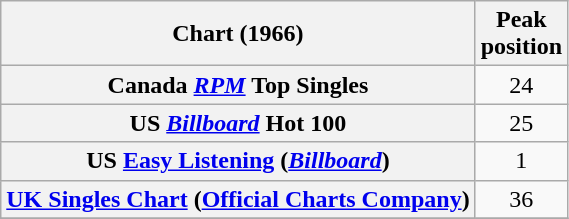<table class="wikitable sortable plainrowheaders" style="text-align:center;">
<tr>
<th scope="col">Chart (1966)</th>
<th scope="col">Peak<br>position</th>
</tr>
<tr>
<th scope="row">Canada <em><a href='#'>RPM</a></em> Top Singles</th>
<td style="text-align:center;">24</td>
</tr>
<tr>
<th scope="row">US <em><a href='#'>Billboard</a></em> Hot 100</th>
<td align="center">25</td>
</tr>
<tr>
<th scope="row">US <a href='#'>Easy Listening</a> (<em><a href='#'>Billboard</a></em>)</th>
<td align="center">1</td>
</tr>
<tr>
<th scope="row"><a href='#'>UK Singles Chart</a> (<a href='#'>Official Charts Company</a>)</th>
<td align="center">36</td>
</tr>
<tr>
</tr>
</table>
